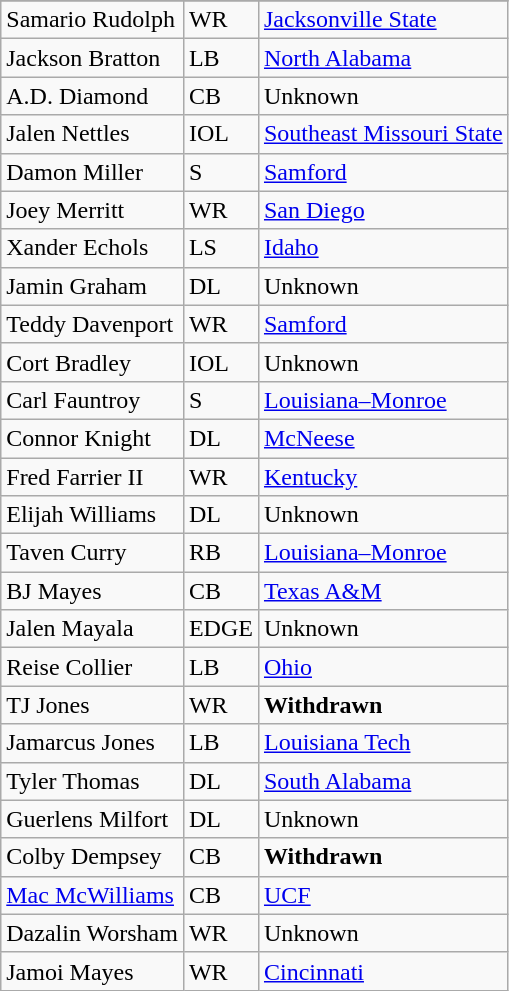<table class="wikitable">
<tr>
</tr>
<tr>
<td>Samario Rudolph</td>
<td>WR</td>
<td><a href='#'>Jacksonville State</a></td>
</tr>
<tr>
<td>Jackson Bratton</td>
<td>LB</td>
<td><a href='#'>North Alabama</a></td>
</tr>
<tr>
<td>A.D. Diamond</td>
<td>CB</td>
<td>Unknown</td>
</tr>
<tr>
<td>Jalen Nettles</td>
<td>IOL</td>
<td><a href='#'>Southeast Missouri State</a></td>
</tr>
<tr>
<td>Damon Miller</td>
<td>S</td>
<td><a href='#'>Samford</a></td>
</tr>
<tr>
<td>Joey Merritt</td>
<td>WR</td>
<td><a href='#'>San Diego</a></td>
</tr>
<tr>
<td>Xander Echols</td>
<td>LS</td>
<td><a href='#'>Idaho</a></td>
</tr>
<tr>
<td>Jamin Graham</td>
<td>DL</td>
<td>Unknown</td>
</tr>
<tr>
<td>Teddy Davenport</td>
<td>WR</td>
<td><a href='#'>Samford</a></td>
</tr>
<tr>
<td>Cort Bradley</td>
<td>IOL</td>
<td>Unknown</td>
</tr>
<tr>
<td>Carl Fauntroy</td>
<td>S</td>
<td><a href='#'>Louisiana–Monroe</a></td>
</tr>
<tr>
<td>Connor Knight</td>
<td>DL</td>
<td><a href='#'>McNeese</a></td>
</tr>
<tr>
<td>Fred Farrier II</td>
<td>WR</td>
<td><a href='#'>Kentucky</a></td>
</tr>
<tr>
<td>Elijah Williams</td>
<td>DL</td>
<td>Unknown</td>
</tr>
<tr>
<td>Taven Curry</td>
<td>RB</td>
<td><a href='#'>Louisiana–Monroe</a></td>
</tr>
<tr>
<td>BJ Mayes</td>
<td>CB</td>
<td><a href='#'>Texas A&M</a></td>
</tr>
<tr>
<td>Jalen Mayala</td>
<td>EDGE</td>
<td>Unknown</td>
</tr>
<tr>
<td>Reise Collier</td>
<td>LB</td>
<td><a href='#'>Ohio</a></td>
</tr>
<tr>
<td>TJ Jones</td>
<td>WR</td>
<td><strong>Withdrawn</strong></td>
</tr>
<tr>
<td>Jamarcus Jones</td>
<td>LB</td>
<td><a href='#'>Louisiana Tech</a></td>
</tr>
<tr>
<td>Tyler Thomas</td>
<td>DL</td>
<td><a href='#'>South Alabama</a></td>
</tr>
<tr>
<td>Guerlens Milfort</td>
<td>DL</td>
<td>Unknown</td>
</tr>
<tr>
<td>Colby Dempsey</td>
<td>CB</td>
<td><strong>Withdrawn</strong></td>
</tr>
<tr>
<td><a href='#'>Mac McWilliams</a></td>
<td>CB</td>
<td><a href='#'>UCF</a></td>
</tr>
<tr>
<td>Dazalin Worsham</td>
<td>WR</td>
<td>Unknown</td>
</tr>
<tr>
<td>Jamoi Mayes</td>
<td>WR</td>
<td><a href='#'>Cincinnati</a></td>
</tr>
</table>
